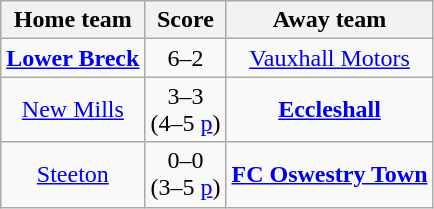<table class="wikitable" style="text-align: center">
<tr>
<th>Home team</th>
<th>Score</th>
<th>Away team</th>
</tr>
<tr>
<td><strong><a href='#'>Lower Breck</a></strong></td>
<td>6–2</td>
<td><a href='#'>Vauxhall Motors</a></td>
</tr>
<tr>
<td><a href='#'>New Mills</a></td>
<td>3–3<br>(4–5 <a href='#'>p</a>)</td>
<td><strong><a href='#'>Eccleshall</a></strong></td>
</tr>
<tr>
<td><a href='#'>Steeton</a></td>
<td>0–0<br>(3–5 <a href='#'>p</a>)</td>
<td><strong><a href='#'>FC Oswestry Town</a></strong></td>
</tr>
</table>
